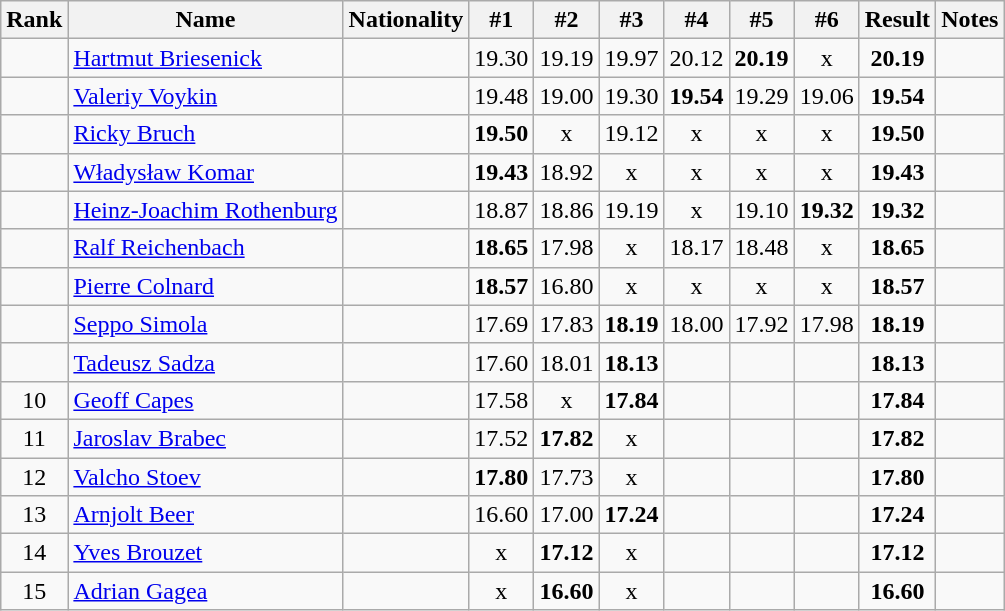<table class="wikitable sortable" style="text-align:center">
<tr>
<th>Rank</th>
<th>Name</th>
<th>Nationality</th>
<th>#1</th>
<th>#2</th>
<th>#3</th>
<th>#4</th>
<th>#5</th>
<th>#6</th>
<th>Result</th>
<th>Notes</th>
</tr>
<tr>
<td></td>
<td align="left"><a href='#'>Hartmut Briesenick</a></td>
<td align=left></td>
<td>19.30</td>
<td>19.19</td>
<td>19.97</td>
<td>20.12</td>
<td><strong>20.19</strong></td>
<td>x</td>
<td><strong>20.19</strong></td>
<td></td>
</tr>
<tr>
<td></td>
<td align="left"><a href='#'>Valeriy Voykin</a></td>
<td align=left></td>
<td>19.48</td>
<td>19.00</td>
<td>19.30</td>
<td><strong>19.54</strong></td>
<td>19.29</td>
<td>19.06</td>
<td><strong>19.54</strong></td>
<td></td>
</tr>
<tr>
<td></td>
<td align="left"><a href='#'>Ricky Bruch</a></td>
<td align=left></td>
<td><strong>19.50</strong></td>
<td>x</td>
<td>19.12</td>
<td>x</td>
<td>x</td>
<td>x</td>
<td><strong>19.50</strong></td>
<td></td>
</tr>
<tr>
<td></td>
<td align="left"><a href='#'>Władysław Komar</a></td>
<td align=left></td>
<td><strong>19.43</strong></td>
<td>18.92</td>
<td>x</td>
<td>x</td>
<td>x</td>
<td>x</td>
<td><strong>19.43</strong></td>
<td></td>
</tr>
<tr>
<td></td>
<td align="left"><a href='#'>Heinz-Joachim Rothenburg</a></td>
<td align=left></td>
<td>18.87</td>
<td>18.86</td>
<td>19.19</td>
<td>x</td>
<td>19.10</td>
<td><strong>19.32</strong></td>
<td><strong>19.32</strong></td>
<td></td>
</tr>
<tr>
<td></td>
<td align="left"><a href='#'>Ralf Reichenbach</a></td>
<td align=left></td>
<td><strong>18.65</strong></td>
<td>17.98</td>
<td>x</td>
<td>18.17</td>
<td>18.48</td>
<td>x</td>
<td><strong>18.65</strong></td>
<td></td>
</tr>
<tr>
<td></td>
<td align="left"><a href='#'>Pierre Colnard</a></td>
<td align=left></td>
<td><strong>18.57</strong></td>
<td>16.80</td>
<td>x</td>
<td>x</td>
<td>x</td>
<td>x</td>
<td><strong>18.57</strong></td>
<td></td>
</tr>
<tr>
<td></td>
<td align="left"><a href='#'>Seppo Simola</a></td>
<td align=left></td>
<td>17.69</td>
<td>17.83</td>
<td><strong>18.19</strong></td>
<td>18.00</td>
<td>17.92</td>
<td>17.98</td>
<td><strong>18.19</strong></td>
<td></td>
</tr>
<tr>
<td></td>
<td align="left"><a href='#'>Tadeusz Sadza</a></td>
<td align=left></td>
<td>17.60</td>
<td>18.01</td>
<td><strong>18.13</strong></td>
<td></td>
<td></td>
<td></td>
<td><strong>18.13</strong></td>
<td></td>
</tr>
<tr>
<td>10</td>
<td align="left"><a href='#'>Geoff Capes</a></td>
<td align=left></td>
<td>17.58</td>
<td>x</td>
<td><strong>17.84</strong></td>
<td></td>
<td></td>
<td></td>
<td><strong>17.84</strong></td>
<td></td>
</tr>
<tr>
<td>11</td>
<td align="left"><a href='#'>Jaroslav Brabec</a></td>
<td align=left></td>
<td>17.52</td>
<td><strong>17.82</strong></td>
<td>x</td>
<td></td>
<td></td>
<td></td>
<td><strong>17.82</strong></td>
<td></td>
</tr>
<tr>
<td>12</td>
<td align="left"><a href='#'>Valcho Stoev</a></td>
<td align=left></td>
<td><strong>17.80</strong></td>
<td>17.73</td>
<td>x</td>
<td></td>
<td></td>
<td></td>
<td><strong>17.80</strong></td>
<td></td>
</tr>
<tr>
<td>13</td>
<td align="left"><a href='#'>Arnjolt Beer</a></td>
<td align=left></td>
<td>16.60</td>
<td>17.00</td>
<td><strong>17.24</strong></td>
<td></td>
<td></td>
<td></td>
<td><strong>17.24</strong></td>
<td></td>
</tr>
<tr>
<td>14</td>
<td align="left"><a href='#'>Yves Brouzet</a></td>
<td align=left></td>
<td>x</td>
<td><strong>17.12</strong></td>
<td>x</td>
<td></td>
<td></td>
<td></td>
<td><strong>17.12</strong></td>
<td></td>
</tr>
<tr>
<td>15</td>
<td align="left"><a href='#'>Adrian Gagea</a></td>
<td align=left></td>
<td>x</td>
<td><strong>16.60</strong></td>
<td>x</td>
<td></td>
<td></td>
<td></td>
<td><strong>16.60</strong></td>
<td></td>
</tr>
</table>
